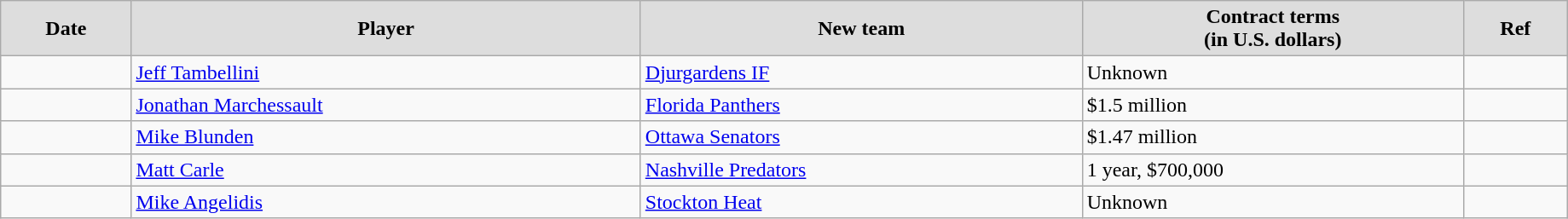<table class="wikitable" width=97%>
<tr align="center" bgcolor="#dddddd">
<td><strong>Date</strong></td>
<td><strong>Player</strong></td>
<td><strong>New team</strong></td>
<td><strong>Contract terms</strong><br><strong>(in U.S. dollars)</strong></td>
<td><strong>Ref</strong></td>
</tr>
<tr>
<td></td>
<td><a href='#'>Jeff Tambellini</a></td>
<td><a href='#'>Djurgardens IF</a></td>
<td>Unknown</td>
<td></td>
</tr>
<tr>
<td></td>
<td><a href='#'>Jonathan Marchessault</a></td>
<td><a href='#'>Florida Panthers</a></td>
<td>$1.5 million</td>
<td></td>
</tr>
<tr>
<td></td>
<td><a href='#'>Mike Blunden</a></td>
<td><a href='#'>Ottawa Senators</a></td>
<td>$1.47 million</td>
<td></td>
</tr>
<tr>
<td></td>
<td><a href='#'>Matt Carle</a></td>
<td><a href='#'>Nashville Predators</a></td>
<td>1 year, $700,000</td>
<td></td>
</tr>
<tr>
<td></td>
<td><a href='#'>Mike Angelidis</a></td>
<td><a href='#'>Stockton Heat</a></td>
<td>Unknown</td>
<td></td>
</tr>
</table>
